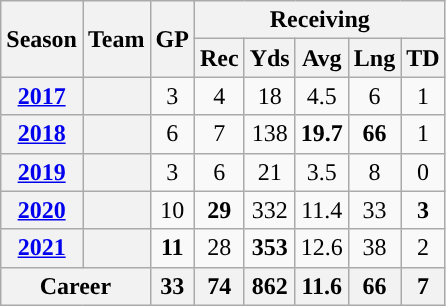<table class="wikitable" style="text-align:center;">
<tr>
<th rowspan="2">Season</th>
<th rowspan="2">Team</th>
<th rowspan="2">GP</th>
<th colspan="5">Receiving</th>
</tr>
<tr>
<th>Rec</th>
<th>Yds</th>
<th>Avg</th>
<th>Lng</th>
<th>TD</th>
</tr>
<tr>
<th><a href='#'>2017</a></th>
<th><a href='#'></a></th>
<td>3</td>
<td>4</td>
<td>18</td>
<td>4.5</td>
<td>6</td>
<td>1</td>
</tr>
<tr>
<th><a href='#'>2018</a></th>
<th><a href='#'></a></th>
<td>6</td>
<td>7</td>
<td>138</td>
<td><strong>19.7</strong></td>
<td><strong>66</strong></td>
<td>1</td>
</tr>
<tr>
<th><a href='#'>2019</a></th>
<th><a href='#'></a></th>
<td>3</td>
<td>6</td>
<td>21</td>
<td>3.5</td>
<td>8</td>
<td>0</td>
</tr>
<tr>
<th><a href='#'>2020</a></th>
<th><a href='#'></a></th>
<td>10</td>
<td><strong>29</strong></td>
<td>332</td>
<td>11.4</td>
<td>33</td>
<td><strong>3</strong></td>
</tr>
<tr>
<th><a href='#'>2021</a></th>
<th><a href='#'></a></th>
<td><strong>11</strong></td>
<td>28</td>
<td><strong>353</strong></td>
<td>12.6</td>
<td>38</td>
<td>2</td>
</tr>
<tr>
<th colspan="2">Career</th>
<th>33</th>
<th>74</th>
<th>862</th>
<th>11.6</th>
<th>66</th>
<th>7</th>
</tr>
</table>
